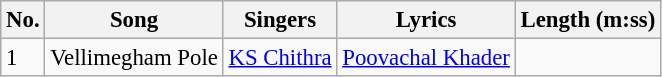<table class="wikitable" style="font-size:95%;">
<tr>
<th>No.</th>
<th>Song</th>
<th>Singers</th>
<th>Lyrics</th>
<th>Length (m:ss)</th>
</tr>
<tr>
<td>1</td>
<td>Vellimegham Pole</td>
<td><a href='#'>KS Chithra</a></td>
<td><a href='#'>Poovachal Khader</a></td>
<td></td>
</tr>
</table>
